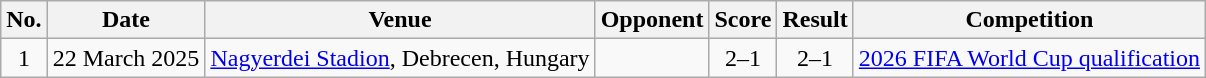<table class="wikitable sortable">
<tr>
<th scope="col">No.</th>
<th scope="col">Date</th>
<th scope="col">Venue</th>
<th scope="col">Opponent</th>
<th scope="col">Score</th>
<th scope="col">Result</th>
<th scope="col">Competition</th>
</tr>
<tr>
<td style="text-align:center">1</td>
<td>22 March 2025</td>
<td><a href='#'>Nagyerdei Stadion</a>, Debrecen, Hungary</td>
<td></td>
<td style="text-align:center">2–1</td>
<td style="text-align:center">2–1</td>
<td><a href='#'>2026 FIFA World Cup qualification</a></td>
</tr>
</table>
